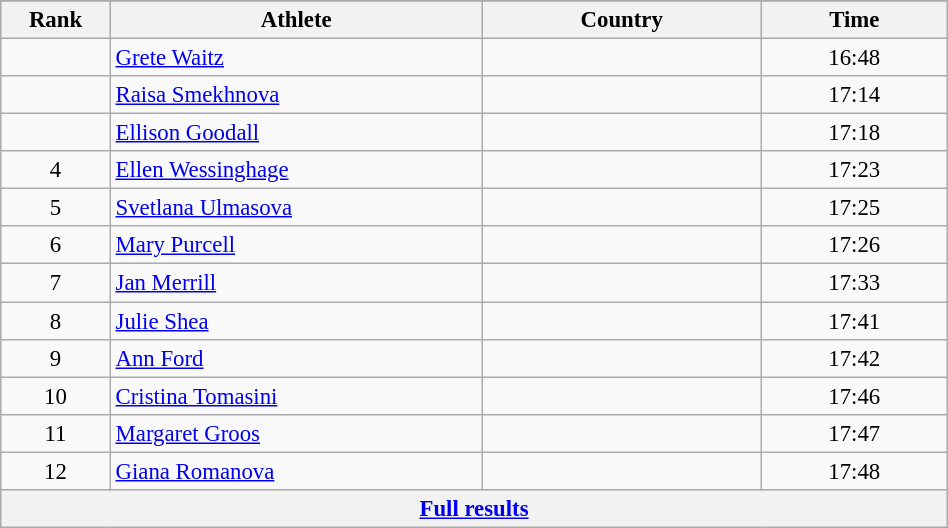<table class="wikitable sortable" style=" text-align:center; font-size:95%;" width="50%">
<tr>
</tr>
<tr>
<th width=5%>Rank</th>
<th width=20%>Athlete</th>
<th width=15%>Country</th>
<th width=10%>Time</th>
</tr>
<tr>
<td align=center></td>
<td align=left><a href='#'>Grete Waitz</a></td>
<td align=left></td>
<td>16:48</td>
</tr>
<tr>
<td align=center></td>
<td align=left><a href='#'>Raisa Smekhnova</a></td>
<td align=left></td>
<td>17:14</td>
</tr>
<tr>
<td align=center></td>
<td align=left><a href='#'>Ellison Goodall</a></td>
<td align=left></td>
<td>17:18</td>
</tr>
<tr>
<td align=center>4</td>
<td align=left><a href='#'>Ellen Wessinghage</a></td>
<td align=left></td>
<td>17:23</td>
</tr>
<tr>
<td align=center>5</td>
<td align=left><a href='#'>Svetlana Ulmasova</a></td>
<td align=left></td>
<td>17:25</td>
</tr>
<tr>
<td align=center>6</td>
<td align=left><a href='#'>Mary Purcell</a></td>
<td align=left></td>
<td>17:26</td>
</tr>
<tr>
<td align=center>7</td>
<td align=left><a href='#'>Jan Merrill</a></td>
<td align=left></td>
<td>17:33</td>
</tr>
<tr>
<td align=center>8</td>
<td align=left><a href='#'>Julie Shea</a></td>
<td align=left></td>
<td>17:41</td>
</tr>
<tr>
<td align=center>9</td>
<td align=left><a href='#'>Ann Ford</a></td>
<td align=left></td>
<td>17:42</td>
</tr>
<tr>
<td align=center>10</td>
<td align=left><a href='#'>Cristina Tomasini</a></td>
<td align=left></td>
<td>17:46</td>
</tr>
<tr>
<td align=center>11</td>
<td align=left><a href='#'>Margaret Groos</a></td>
<td align=left></td>
<td>17:47</td>
</tr>
<tr>
<td align=center>12</td>
<td align=left><a href='#'>Giana Romanova</a></td>
<td align=left></td>
<td>17:48</td>
</tr>
<tr class="sortbottom">
<th colspan=4 align=center><a href='#'>Full results</a></th>
</tr>
</table>
